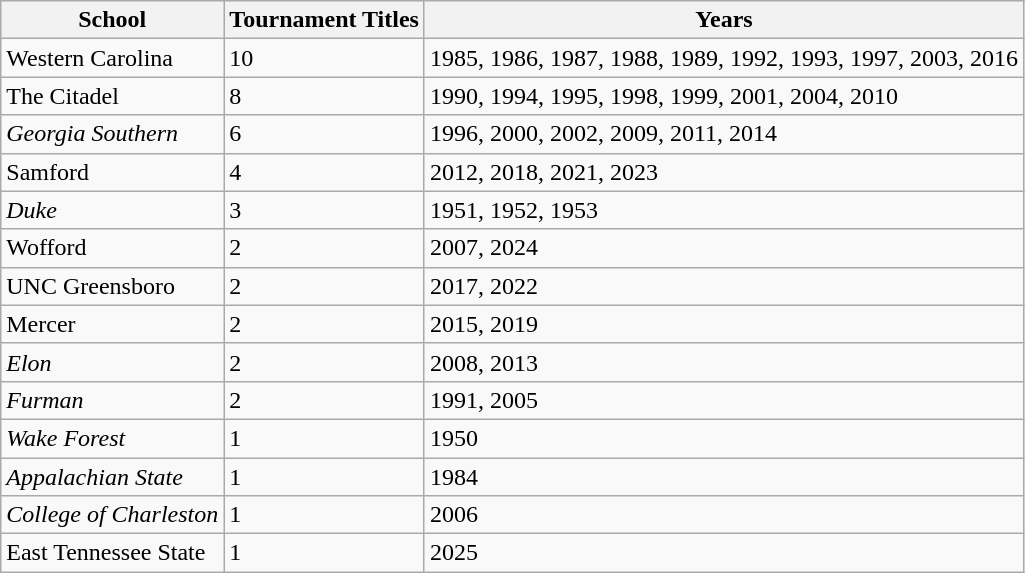<table class="wikitable">
<tr>
<th>School</th>
<th>Tournament Titles</th>
<th>Years</th>
</tr>
<tr>
<td>Western Carolina</td>
<td>10</td>
<td>1985, 1986, 1987, 1988, 1989, 1992, 1993, 1997, 2003, 2016</td>
</tr>
<tr>
<td>The Citadel</td>
<td>8</td>
<td>1990, 1994, 1995, 1998, 1999, 2001, 2004, 2010</td>
</tr>
<tr>
<td><em>Georgia Southern</em></td>
<td>6</td>
<td>1996, 2000, 2002, 2009, 2011, 2014</td>
</tr>
<tr>
<td>Samford</td>
<td>4</td>
<td>2012, 2018, 2021, 2023</td>
</tr>
<tr>
<td><em>Duke</em></td>
<td>3</td>
<td>1951, 1952, 1953</td>
</tr>
<tr>
<td>Wofford</td>
<td>2</td>
<td>2007, 2024</td>
</tr>
<tr>
<td>UNC Greensboro</td>
<td>2</td>
<td>2017, 2022</td>
</tr>
<tr>
<td>Mercer</td>
<td>2</td>
<td>2015, 2019</td>
</tr>
<tr>
<td><em>Elon</em></td>
<td>2</td>
<td>2008, 2013</td>
</tr>
<tr>
<td><em>Furman</em></td>
<td>2</td>
<td>1991, 2005</td>
</tr>
<tr>
<td><em>Wake Forest</em></td>
<td>1</td>
<td>1950</td>
</tr>
<tr>
<td><em>Appalachian State</em></td>
<td>1</td>
<td>1984</td>
</tr>
<tr>
<td><em>College of Charleston</em></td>
<td>1</td>
<td>2006</td>
</tr>
<tr>
<td>East Tennessee State</td>
<td>1</td>
<td>2025</td>
</tr>
</table>
